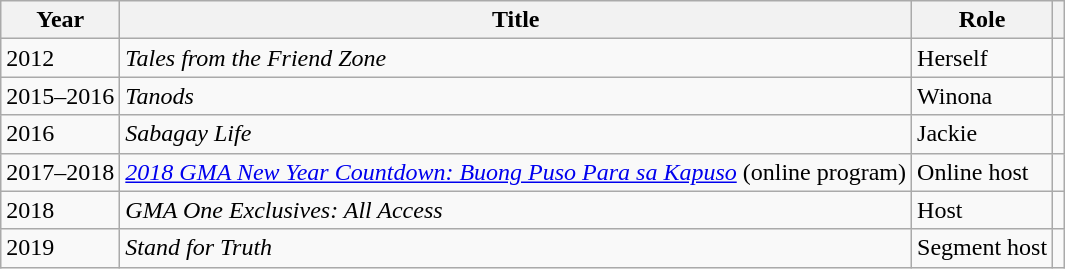<table class="wikitable">
<tr>
<th>Year</th>
<th>Title</th>
<th>Role</th>
<th></th>
</tr>
<tr>
<td>2012</td>
<td><em>Tales from the Friend Zone</em></td>
<td>Herself</td>
<td style="text-align:center;"></td>
</tr>
<tr>
<td>2015–2016</td>
<td><em>Tanods</em></td>
<td>Winona</td>
<td style="text-align:center;"></td>
</tr>
<tr>
<td>2016</td>
<td><em>Sabagay Life</em></td>
<td>Jackie</td>
<td style="text-align:center;"></td>
</tr>
<tr>
<td>2017–2018</td>
<td><em><a href='#'>2018 GMA New Year Countdown: Buong Puso Para sa Kapuso</a></em> (online program)</td>
<td>Online host</td>
<td style="text-align:center;"></td>
</tr>
<tr>
<td>2018</td>
<td><em>GMA One Exclusives: All Access</em></td>
<td>Host</td>
<td style="text-align:center;"></td>
</tr>
<tr>
<td>2019</td>
<td><em>Stand for Truth</em></td>
<td>Segment host</td>
<td style="text-align:center;"></td>
</tr>
</table>
